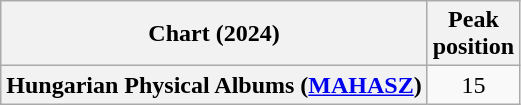<table class="wikitable sortable plainrowheaders" style="text-align:center">
<tr>
<th>Chart (2024)</th>
<th>Peak<br>position</th>
</tr>
<tr>
<th scope="row">Hungarian Physical Albums (<a href='#'>MAHASZ</a>)</th>
<td>15</td>
</tr>
</table>
